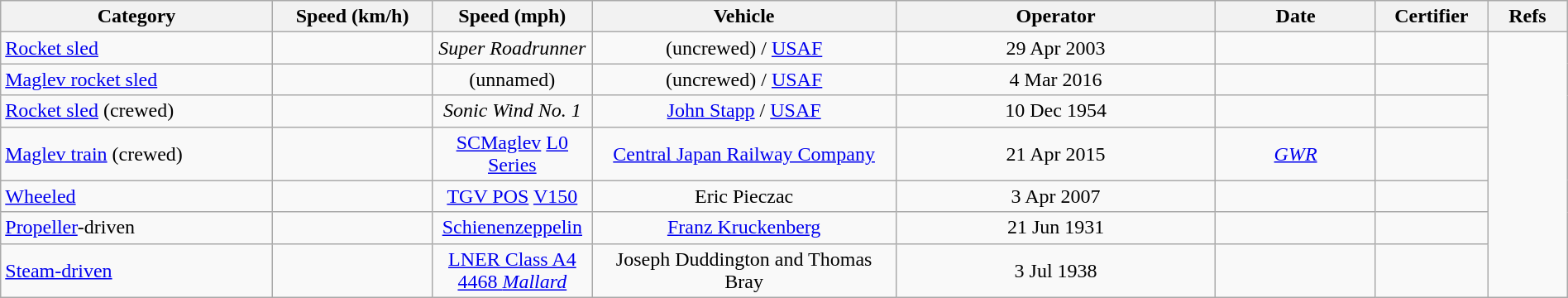<table class="wikitable sortable" style="text-align:center; width: 100%">
<tr>
<th scope=  "col"  width="17%">Category</th>
<th scope="col"  width="10%">Speed (km/h)</th>
<th scope="col"  width="10%">Speed (mph)</th>
<th scope="col"  width="19%"  class="unsortable">Vehicle</th>
<th scope="col"  width="20%"  class="unsortable">Operator</th>
<th scope="col"  width="10%">Date</th>
<th scope="col"  width="7%" class="unsortable">Certifier</th>
<th scope=  "col"  width="5%"  class="unsortable">Refs</th>
</tr>
<tr>
<td style="text-align:left;"><a href='#'>Rocket sled</a></td>
<td></td>
<td><em>Super Roadrunner</em></td>
<td>(uncrewed) / <a href='#'>USAF</a></td>
<td>29 Apr 2003</td>
<td></td>
<td></td>
</tr>
<tr>
<td style="text-align:left;"><a href='#'>Maglev rocket sled</a></td>
<td></td>
<td>(unnamed)</td>
<td>(uncrewed) / <a href='#'>USAF</a></td>
<td>4 Mar 2016</td>
<td></td>
<td></td>
</tr>
<tr>
<td style="text-align:left;"><a href='#'>Rocket sled</a> (crewed)</td>
<td></td>
<td><em>Sonic Wind No. 1</em></td>
<td><a href='#'>John Stapp</a> / <a href='#'>USAF</a></td>
<td>10 Dec 1954</td>
<td></td>
<td></td>
</tr>
<tr>
<td style="text-align:left;"><a href='#'>Maglev train</a> (crewed)</td>
<td></td>
<td><a href='#'>SCMaglev</a> <a href='#'>L0 Series</a></td>
<td><a href='#'>Central Japan Railway Company</a></td>
<td>21 Apr 2015</td>
<td><em><a href='#'>GWR</a></em></td>
<td></td>
</tr>
<tr>
<td style="text-align:left;"><a href='#'>Wheeled</a></td>
<td></td>
<td><a href='#'>TGV POS</a> <a href='#'>V150</a></td>
<td>Eric Pieczac</td>
<td>3 Apr 2007</td>
<td></td>
<td></td>
</tr>
<tr>
<td style="text-align:left;"><a href='#'>Propeller</a>-driven</td>
<td></td>
<td><a href='#'>Schienenzeppelin</a></td>
<td><a href='#'>Franz Kruckenberg</a></td>
<td>21 Jun 1931</td>
<td></td>
<td></td>
</tr>
<tr>
<td style="text-align:left;"><a href='#'>Steam-driven</a></td>
<td></td>
<td><a href='#'>LNER Class A4</a><br><a href='#'>4468 <em>Mallard</em></a></td>
<td>Joseph Duddington and Thomas Bray</td>
<td>3 Jul 1938</td>
<td></td>
<td></td>
</tr>
</table>
